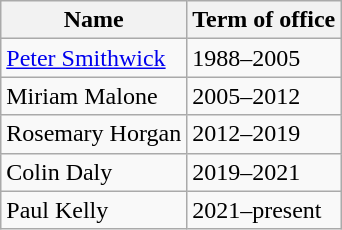<table class=wikitable>
<tr>
<th>Name</th>
<th>Term of office</th>
</tr>
<tr>
<td><a href='#'>Peter Smithwick</a></td>
<td>1988–2005</td>
</tr>
<tr>
<td>Miriam Malone</td>
<td>2005–2012</td>
</tr>
<tr>
<td>Rosemary Horgan</td>
<td>2012–2019</td>
</tr>
<tr>
<td>Colin Daly</td>
<td>2019–2021</td>
</tr>
<tr>
<td>Paul Kelly</td>
<td>2021–present</td>
</tr>
</table>
